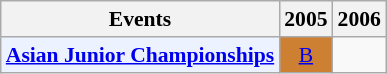<table style='font-size: 90%; text-align:center;' class='wikitable'>
<tr>
<th>Events</th>
<th>2005</th>
<th>2006</th>
</tr>
<tr>
<td bgcolor="#ECF2FF"; align="left"><strong><a href='#'>Asian Junior Championships</a></strong></td>
<td bgcolor=CD7F32><a href='#'>B</a></td>
<td></td>
</tr>
</table>
